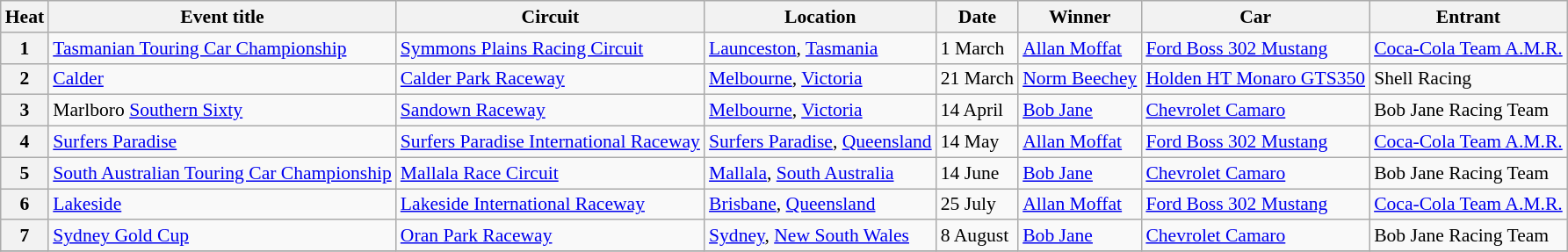<table class="wikitable" style="font-size: 90%">
<tr>
<th>Heat</th>
<th>Event title</th>
<th>Circuit</th>
<th>Location</th>
<th>Date</th>
<th>Winner</th>
<th>Car</th>
<th>Entrant</th>
</tr>
<tr>
<th>1</th>
<td> <a href='#'>Tasmanian Touring Car Championship</a></td>
<td><a href='#'>Symmons Plains Racing Circuit</a></td>
<td><a href='#'>Launceston</a>, <a href='#'>Tasmania</a></td>
<td>1 March</td>
<td><a href='#'>Allan Moffat</a></td>
<td align="left"><a href='#'>Ford Boss 302 Mustang</a></td>
<td><a href='#'>Coca-Cola Team A.M.R.</a></td>
</tr>
<tr>
<th>2</th>
<td> <a href='#'>Calder</a></td>
<td><a href='#'>Calder Park Raceway</a></td>
<td><a href='#'>Melbourne</a>, <a href='#'>Victoria</a></td>
<td>21 March</td>
<td><a href='#'>Norm Beechey</a></td>
<td><a href='#'>Holden HT Monaro GTS350</a></td>
<td>Shell Racing</td>
</tr>
<tr>
<th>3</th>
<td> Marlboro <a href='#'>Southern Sixty</a></td>
<td><a href='#'>Sandown Raceway</a></td>
<td><a href='#'>Melbourne</a>, <a href='#'>Victoria</a></td>
<td>14 April</td>
<td><a href='#'>Bob Jane</a></td>
<td><a href='#'>Chevrolet Camaro</a></td>
<td>Bob Jane Racing Team</td>
</tr>
<tr>
<th>4</th>
<td> <a href='#'>Surfers Paradise</a></td>
<td><a href='#'>Surfers Paradise International Raceway</a></td>
<td><a href='#'>Surfers Paradise</a>, <a href='#'>Queensland</a></td>
<td>14 May</td>
<td><a href='#'>Allan Moffat</a></td>
<td align="left"><a href='#'>Ford Boss 302 Mustang</a></td>
<td><a href='#'>Coca-Cola Team A.M.R.</a></td>
</tr>
<tr>
<th>5</th>
<td> <a href='#'>South Australian Touring Car Championship</a></td>
<td><a href='#'>Mallala Race Circuit</a></td>
<td><a href='#'>Mallala</a>, <a href='#'>South Australia</a></td>
<td>14 June</td>
<td><a href='#'>Bob Jane</a></td>
<td><a href='#'>Chevrolet Camaro</a></td>
<td>Bob Jane Racing Team</td>
</tr>
<tr>
<th>6</th>
<td> <a href='#'>Lakeside</a></td>
<td><a href='#'>Lakeside International Raceway</a></td>
<td><a href='#'>Brisbane</a>, <a href='#'>Queensland</a></td>
<td>25 July</td>
<td><a href='#'>Allan Moffat</a></td>
<td align="left"><a href='#'>Ford Boss 302 Mustang</a></td>
<td><a href='#'>Coca-Cola Team A.M.R.</a></td>
</tr>
<tr>
<th>7</th>
<td> <a href='#'>Sydney Gold Cup</a></td>
<td><a href='#'>Oran Park Raceway</a></td>
<td><a href='#'>Sydney</a>, <a href='#'>New South Wales</a></td>
<td>8 August</td>
<td><a href='#'>Bob Jane</a></td>
<td><a href='#'>Chevrolet Camaro</a></td>
<td>Bob Jane Racing Team</td>
</tr>
<tr>
</tr>
</table>
